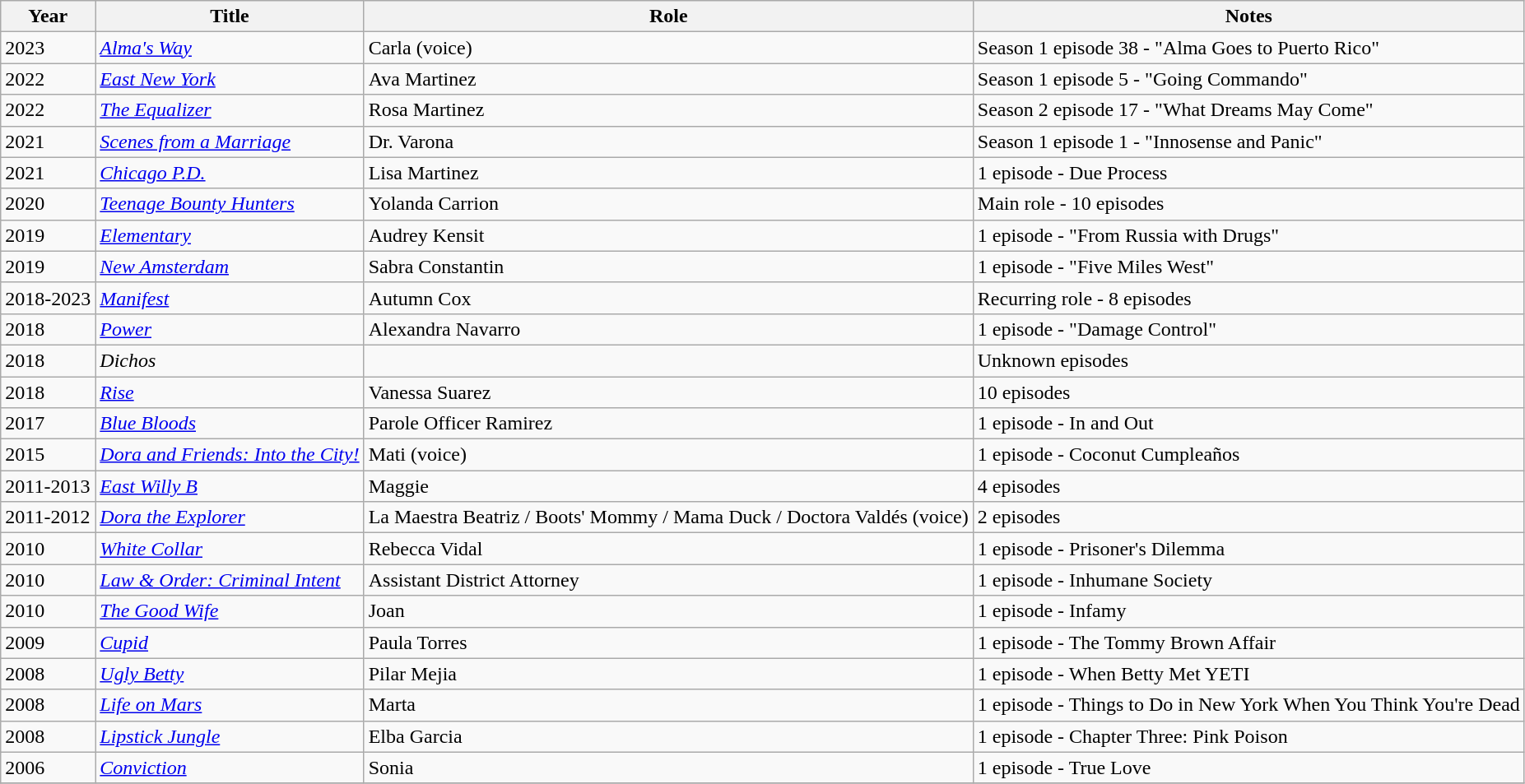<table class="wikitable sortable">
<tr>
<th>Year</th>
<th>Title</th>
<th>Role</th>
<th>Notes</th>
</tr>
<tr>
<td>2023</td>
<td><em> <a href='#'>Alma's Way</a> </em></td>
<td>Carla (voice)</td>
<td>Season 1 episode 38 - "Alma Goes to Puerto Rico"</td>
</tr>
<tr>
<td>2022</td>
<td><em> <a href='#'>East New York</a> </em></td>
<td>Ava Martinez</td>
<td>Season 1 episode 5 - "Going Commando"</td>
</tr>
<tr>
<td>2022</td>
<td><em> <a href='#'>The Equalizer</a> </em></td>
<td>Rosa Martinez</td>
<td>Season 2 episode 17 - "What Dreams May Come"</td>
</tr>
<tr>
<td>2021</td>
<td><em> <a href='#'>Scenes from a Marriage</a> </em></td>
<td>Dr. Varona</td>
<td>Season 1 episode 1 - "Innosense and Panic"</td>
</tr>
<tr>
<td>2021</td>
<td><em> <a href='#'>Chicago P.D.</a> </em></td>
<td>Lisa Martinez</td>
<td>1 episode - Due Process</td>
</tr>
<tr>
<td>2020</td>
<td><em> <a href='#'>Teenage Bounty Hunters</a> </em></td>
<td>Yolanda Carrion</td>
<td>Main role - 10 episodes</td>
</tr>
<tr>
<td>2019</td>
<td><em> <a href='#'>Elementary</a> </em></td>
<td>Audrey Kensit</td>
<td>1 episode - "From Russia with Drugs"</td>
</tr>
<tr>
<td>2019</td>
<td><em> <a href='#'>New Amsterdam</a> </em></td>
<td>Sabra Constantin</td>
<td>1 episode - "Five Miles West"</td>
</tr>
<tr>
<td>2018-2023</td>
<td><em><a href='#'>Manifest</a></em></td>
<td>Autumn Cox</td>
<td>Recurring role - 8 episodes</td>
</tr>
<tr>
<td>2018</td>
<td><em> <a href='#'>Power</a> </em></td>
<td>Alexandra Navarro</td>
<td>1 episode - "Damage Control"</td>
</tr>
<tr>
<td>2018</td>
<td><em> Dichos </em></td>
<td></td>
<td>Unknown episodes</td>
</tr>
<tr>
<td>2018</td>
<td><em> <a href='#'>Rise</a> </em></td>
<td>Vanessa Suarez</td>
<td>10 episodes</td>
</tr>
<tr>
<td>2017</td>
<td><em> <a href='#'>Blue Bloods</a> </em></td>
<td>Parole Officer Ramirez</td>
<td>1 episode - In and Out</td>
</tr>
<tr>
<td>2015</td>
<td><em> <a href='#'>Dora and Friends: Into the City!</a> </em></td>
<td>Mati (voice)</td>
<td>1 episode - Coconut Cumpleaños</td>
</tr>
<tr>
<td>2011-2013</td>
<td><em> <a href='#'>East Willy B</a> </em></td>
<td>Maggie</td>
<td>4 episodes</td>
</tr>
<tr>
<td>2011-2012</td>
<td><em> <a href='#'>Dora the Explorer</a> </em></td>
<td>La Maestra Beatriz / Boots' Mommy / Mama Duck / Doctora Valdés (voice)</td>
<td>2 episodes</td>
</tr>
<tr>
<td>2010</td>
<td><em> <a href='#'>White Collar</a> </em></td>
<td>Rebecca Vidal</td>
<td>1 episode - Prisoner's Dilemma</td>
</tr>
<tr>
<td>2010</td>
<td><em> <a href='#'>Law & Order: Criminal Intent</a> </em></td>
<td>Assistant District Attorney</td>
<td>1 episode - Inhumane Society</td>
</tr>
<tr>
<td>2010</td>
<td><em> <a href='#'>The Good Wife</a> </em></td>
<td>Joan</td>
<td>1 episode - Infamy</td>
</tr>
<tr>
<td>2009</td>
<td><em> <a href='#'>Cupid</a> </em></td>
<td>Paula Torres</td>
<td>1 episode - The Tommy Brown Affair</td>
</tr>
<tr>
<td>2008</td>
<td><em> <a href='#'>Ugly Betty</a> </em></td>
<td>Pilar Mejia</td>
<td>1 episode - When Betty Met YETI</td>
</tr>
<tr>
<td>2008</td>
<td><em> <a href='#'>Life on Mars</a> </em></td>
<td>Marta</td>
<td>1 episode - Things to Do in New York When You Think You're Dead</td>
</tr>
<tr>
<td>2008</td>
<td><em> <a href='#'>Lipstick Jungle</a> </em></td>
<td>Elba Garcia</td>
<td>1 episode - Chapter Three: Pink Poison</td>
</tr>
<tr>
<td>2006</td>
<td><em> <a href='#'>Conviction</a> </em></td>
<td>Sonia</td>
<td>1 episode - True Love</td>
</tr>
<tr>
</tr>
</table>
